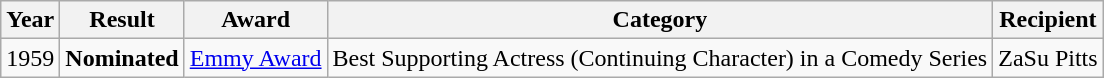<table class="wikitable">
<tr>
<th>Year</th>
<th>Result</th>
<th>Award</th>
<th>Category</th>
<th>Recipient</th>
</tr>
<tr>
<td>1959</td>
<td><strong>Nominated</strong></td>
<td><a href='#'>Emmy Award</a></td>
<td>Best Supporting Actress (Continuing Character) in a Comedy Series</td>
<td>ZaSu Pitts</td>
</tr>
</table>
